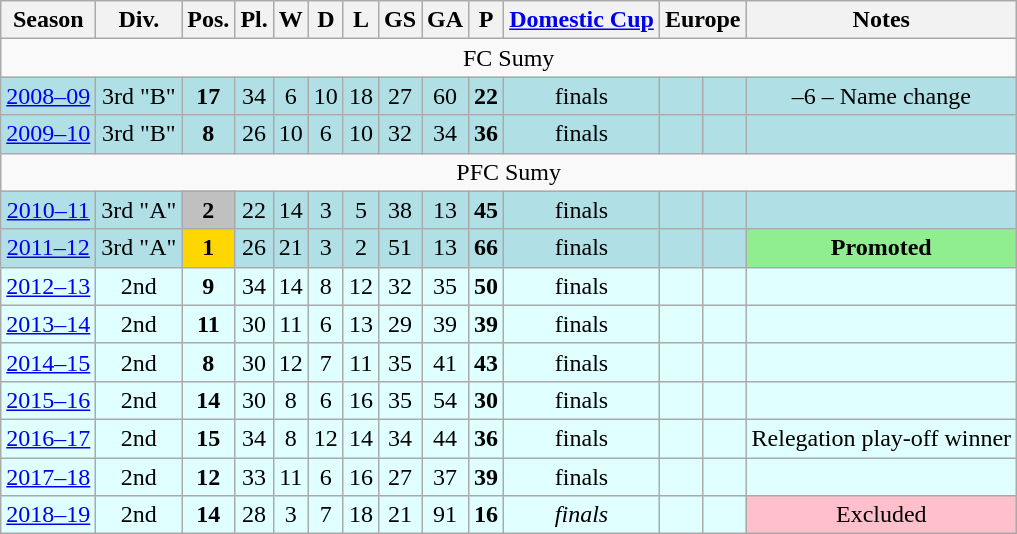<table class="wikitable">
<tr>
<th>Season</th>
<th>Div.</th>
<th>Pos.</th>
<th>Pl.</th>
<th>W</th>
<th>D</th>
<th>L</th>
<th>GS</th>
<th>GA</th>
<th>P</th>
<th><a href='#'>Domestic Cup</a></th>
<th colspan=2>Europe</th>
<th>Notes</th>
</tr>
<tr>
<td align=center colspan=14>FC Sumy</td>
</tr>
<tr bgcolor=PowderBlue>
<td align=center><a href='#'>2008–09</a></td>
<td align=center>3rd "B"</td>
<td align=center><strong>17</strong></td>
<td align=center>34</td>
<td align=center>6</td>
<td align=center>10</td>
<td align=center>18</td>
<td align=center>27</td>
<td align=center>60</td>
<td align=center><strong>22</strong></td>
<td align=center> finals</td>
<td align=center></td>
<td align=center></td>
<td align=center>–6 – Name change</td>
</tr>
<tr bgcolor=PowderBlue>
<td align=center><a href='#'>2009–10</a></td>
<td align=center>3rd "B"</td>
<td align=center><strong>8</strong></td>
<td align=center>26</td>
<td align=center>10</td>
<td align=center>6</td>
<td align=center>10</td>
<td align=center>32</td>
<td align=center>34</td>
<td align=center><strong>36</strong></td>
<td align=center> finals</td>
<td align=center></td>
<td align=center></td>
<td align=center bgcolor=></td>
</tr>
<tr>
<td align=center colspan=14>PFC Sumy</td>
</tr>
<tr bgcolor=PowderBlue>
<td align=center><a href='#'>2010–11</a></td>
<td align=center>3rd "A"</td>
<td align=center bgcolor=silver><strong>2</strong></td>
<td align=center>22</td>
<td align=center>14</td>
<td align=center>3</td>
<td align=center>5</td>
<td align=center>38</td>
<td align=center>13</td>
<td align=center><strong>45</strong></td>
<td align=center> finals</td>
<td align=center></td>
<td align=center></td>
<td align=center></td>
</tr>
<tr bgcolor=PowderBlue>
<td align=center><a href='#'>2011–12</a></td>
<td align=center>3rd "A"</td>
<td align=center bgcolor=gold><strong>1</strong></td>
<td align=center>26</td>
<td align=center>21</td>
<td align=center>3</td>
<td align=center>2</td>
<td align=center>51</td>
<td align=center>13</td>
<td align=center><strong>66</strong></td>
<td align=center> finals</td>
<td align=center></td>
<td align=center></td>
<td align=center bgcolor=lightgreen><strong>Promoted</strong></td>
</tr>
<tr bgcolor=LightCyan>
<td align=center><a href='#'>2012–13</a></td>
<td align=center>2nd</td>
<td align=center><strong>9</strong></td>
<td align=center>34</td>
<td align=center>14</td>
<td align=center>8</td>
<td align=center>12</td>
<td align=center>32</td>
<td align=center>35</td>
<td align=center><strong>50</strong></td>
<td align=center> finals</td>
<td align=center></td>
<td align=center></td>
<td align=center></td>
</tr>
<tr bgcolor=LightCyan>
<td align=center><a href='#'>2013–14</a></td>
<td align=center>2nd</td>
<td align=center><strong>11</strong></td>
<td align=center>30</td>
<td align=center>11</td>
<td align=center>6</td>
<td align=center>13</td>
<td align=center>29</td>
<td align=center>39</td>
<td align=center><strong>39</strong></td>
<td align=center> finals</td>
<td align=center></td>
<td align=center></td>
<td align=center></td>
</tr>
<tr bgcolor=LightCyan>
<td align=center><a href='#'>2014–15</a></td>
<td align=center>2nd</td>
<td align=center><strong>8</strong></td>
<td align=center>30</td>
<td align=center>12</td>
<td align=center>7</td>
<td align=center>11</td>
<td align=center>35</td>
<td align=center>41</td>
<td align=center><strong>43</strong></td>
<td align=center> finals</td>
<td align=center></td>
<td align=center></td>
<td align=center></td>
</tr>
<tr bgcolor=LightCyan>
<td align=center><a href='#'>2015–16</a></td>
<td align=center>2nd</td>
<td align=center><strong>14</strong></td>
<td align=center>30</td>
<td align=center>8</td>
<td align=center>6</td>
<td align=center>16</td>
<td align=center>35</td>
<td align=center>54</td>
<td align=center><strong>30</strong></td>
<td align=center> finals</td>
<td align=center></td>
<td align=center></td>
<td align=center></td>
</tr>
<tr bgcolor=LightCyan>
<td align=center><a href='#'>2016–17</a></td>
<td align=center>2nd</td>
<td align=center><strong>15</strong></td>
<td align=center>34</td>
<td align=center>8</td>
<td align=center>12</td>
<td align=center>14</td>
<td align=center>34</td>
<td align=center>44</td>
<td align=center><strong>36</strong></td>
<td align=center> finals</td>
<td align=center></td>
<td align=center></td>
<td align=center>Relegation play-off winner</td>
</tr>
<tr bgcolor=LightCyan>
<td align=center><a href='#'>2017–18</a></td>
<td align=center>2nd</td>
<td align=center><strong>12</strong></td>
<td align=center>33</td>
<td align=center>11</td>
<td align=center>6</td>
<td align=center>16</td>
<td align=center>27</td>
<td align=center>37</td>
<td align=center><strong>39</strong></td>
<td align=center> finals</td>
<td align=center></td>
<td align=center></td>
<td align=center></td>
</tr>
<tr bgcolor=LightCyan>
<td align=center><a href='#'>2018–19</a></td>
<td align=center>2nd</td>
<td align=center><strong>14</strong></td>
<td align=center>28</td>
<td align=center>3</td>
<td align=center>7</td>
<td align=center>18</td>
<td align=center>21</td>
<td align=center>91</td>
<td align=center><strong>16</strong></td>
<td align=center><em> finals</em></td>
<td align=center></td>
<td align=center></td>
<td align=center bgcolor=pink>Excluded</td>
</tr>
</table>
